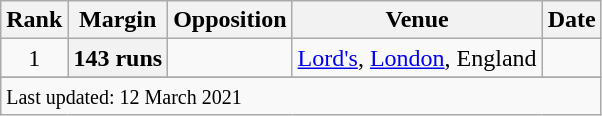<table class="wikitable plainrowheaders sortable">
<tr>
<th scope=col>Rank</th>
<th scope=col>Margin</th>
<th scope=col>Opposition</th>
<th scope=col>Venue</th>
<th scope=col>Date</th>
</tr>
<tr>
<td align=center>1</td>
<th scope=row style="text-align:center;">143 runs</th>
<td></td>
<td><a href='#'>Lord's</a>, <a href='#'>London</a>, England</td>
<td></td>
</tr>
<tr>
</tr>
<tr class=sortbottom>
<td colspan=5><small>Last updated: 12 March 2021</small></td>
</tr>
</table>
